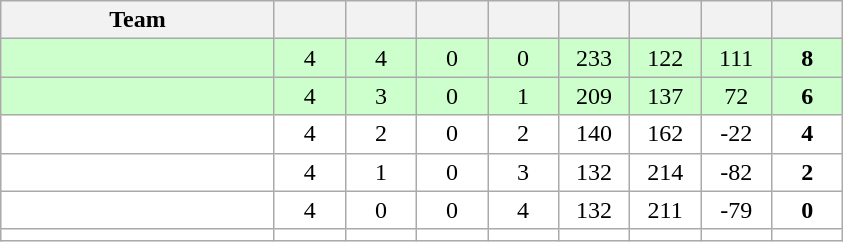<table class=wikitable style="text-align:center">
<tr>
<th width=175>Team</th>
<th width=40></th>
<th width=40></th>
<th width=40></th>
<th width=40></th>
<th width=40></th>
<th width=40></th>
<th width=40></th>
<th width=40></th>
</tr>
<tr style="background:#ccffcc">
<td align=left></td>
<td>4</td>
<td>4</td>
<td>0</td>
<td>0</td>
<td>233</td>
<td>122</td>
<td>111</td>
<td><strong>8</strong></td>
</tr>
<tr style="background:#ccffcc">
<td align=left></td>
<td>4</td>
<td>3</td>
<td>0</td>
<td>1</td>
<td>209</td>
<td>137</td>
<td>72</td>
<td><strong>6</strong></td>
</tr>
<tr style="background:white">
<td align=left></td>
<td>4</td>
<td>2</td>
<td>0</td>
<td>2</td>
<td>140</td>
<td>162</td>
<td>-22</td>
<td><strong>4</strong></td>
</tr>
<tr style="background:white">
<td align=left></td>
<td>4</td>
<td>1</td>
<td>0</td>
<td>3</td>
<td>132</td>
<td>214</td>
<td>-82</td>
<td><strong>2</strong></td>
</tr>
<tr style="background:white;">
<td align=left></td>
<td>4</td>
<td>0</td>
<td>0</td>
<td>4</td>
<td>132</td>
<td>211</td>
<td>-79</td>
<td><strong>0</strong></td>
</tr>
<tr style="background:white;">
<td align=left></td>
<td></td>
<td></td>
<td></td>
<td></td>
<td></td>
<td></td>
<td></td>
<td><strong></strong></td>
</tr>
</table>
